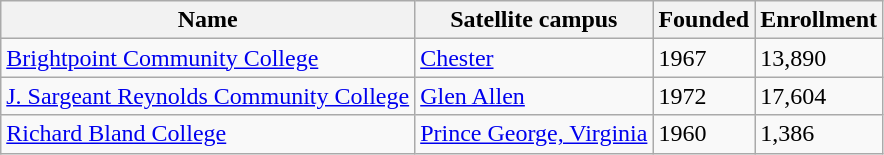<table class="wikitable sortable" style="text-align:left;">
<tr>
<th>Name</th>
<th>Satellite campus</th>
<th>Founded</th>
<th>Enrollment</th>
</tr>
<tr>
<td><a href='#'>Brightpoint Community College</a></td>
<td><a href='#'>Chester</a></td>
<td>1967</td>
<td>13,890</td>
</tr>
<tr>
<td><a href='#'>J. Sargeant Reynolds Community College</a></td>
<td><a href='#'>Glen Allen</a></td>
<td>1972</td>
<td>17,604</td>
</tr>
<tr>
<td><a href='#'>Richard Bland College</a></td>
<td><a href='#'>Prince George, Virginia</a></td>
<td>1960</td>
<td>1,386</td>
</tr>
</table>
